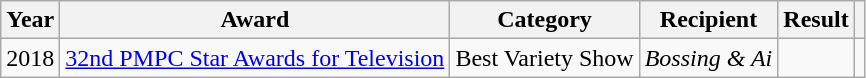<table class="wikitable">
<tr>
<th>Year</th>
<th>Award</th>
<th>Category</th>
<th>Recipient</th>
<th>Result</th>
<th></th>
</tr>
<tr>
<td>2018</td>
<td><a href='#'>32nd PMPC Star Awards for Television</a></td>
<td>Best Variety Show</td>
<td><em>Bossing & Ai</em></td>
<td></td>
<td></td>
</tr>
</table>
